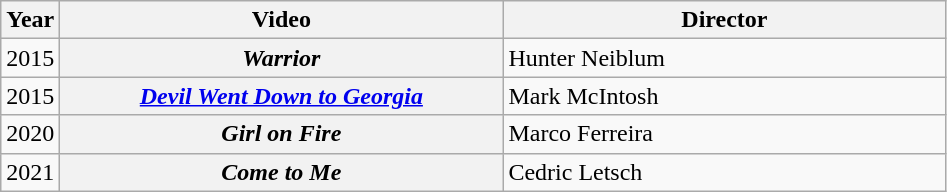<table class="wikitable plainrowheaders">
<tr>
<th>Year</th>
<th style="width:18em;">Video</th>
<th style="width:18em;">Director</th>
</tr>
<tr>
<td>2015</td>
<th scope="row"><em>Warrior</em></th>
<td>Hunter Neiblum</td>
</tr>
<tr>
<td>2015</td>
<th scope="row"><a href='#'><em>Devil Went Down to Georgia</em></a></th>
<td>Mark McIntosh</td>
</tr>
<tr>
<td>2020</td>
<th scope="row"><em>Girl on Fire</em></th>
<td>Marco Ferreira</td>
</tr>
<tr>
<td>2021</td>
<th scope="row"><em>Come to Me</em></th>
<td>Cedric Letsch</td>
</tr>
</table>
